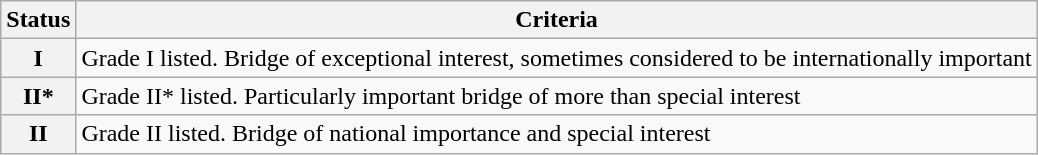<table class="wikitable">
<tr>
<th scope="col">Status</th>
<th scope="col">Criteria</th>
</tr>
<tr>
<th scope="row" >I</th>
<td>Grade I listed. Bridge of exceptional interest, sometimes considered to be internationally important</td>
</tr>
<tr>
<th scope="row" >II*</th>
<td>Grade II* listed. Particularly important bridge of more than special interest</td>
</tr>
<tr>
<th scope="row" >II</th>
<td>Grade II listed. Bridge of national importance and special interest</td>
</tr>
</table>
